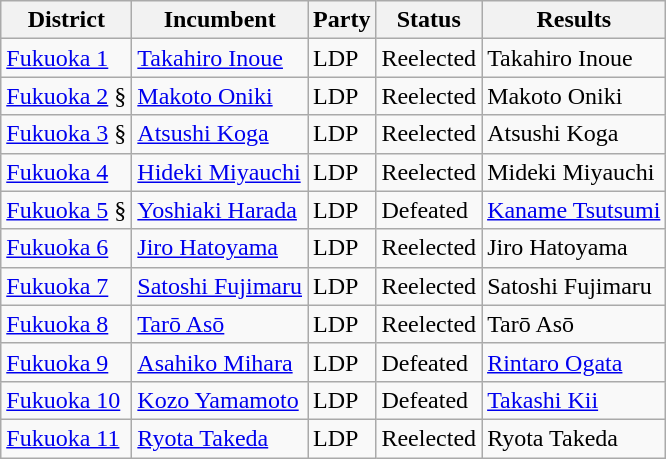<table class="wikitable">
<tr>
<th>District</th>
<th>Incumbent</th>
<th>Party</th>
<th>Status</th>
<th>Results</th>
</tr>
<tr>
<td><a href='#'>Fukuoka 1</a></td>
<td><a href='#'>Takahiro Inoue</a></td>
<td>LDP</td>
<td>Reelected</td>
<td>Takahiro Inoue</td>
</tr>
<tr>
<td><a href='#'>Fukuoka 2</a> §</td>
<td><a href='#'>Makoto Oniki</a></td>
<td>LDP</td>
<td>Reelected</td>
<td>Makoto Oniki</td>
</tr>
<tr>
<td><a href='#'>Fukuoka 3</a> §</td>
<td><a href='#'>Atsushi Koga</a></td>
<td>LDP</td>
<td>Reelected</td>
<td>Atsushi Koga</td>
</tr>
<tr>
<td><a href='#'>Fukuoka 4</a></td>
<td><a href='#'>Hideki Miyauchi</a></td>
<td>LDP</td>
<td>Reelected</td>
<td>Mideki Miyauchi</td>
</tr>
<tr>
<td><a href='#'>Fukuoka 5</a> §</td>
<td><a href='#'>Yoshiaki Harada</a></td>
<td>LDP</td>
<td>Defeated</td>
<td><a href='#'>Kaname Tsutsumi</a></td>
</tr>
<tr>
<td><a href='#'>Fukuoka 6</a></td>
<td><a href='#'>Jiro Hatoyama</a></td>
<td>LDP</td>
<td>Reelected</td>
<td>Jiro Hatoyama</td>
</tr>
<tr>
<td><a href='#'>Fukuoka 7</a></td>
<td><a href='#'>Satoshi Fujimaru</a></td>
<td>LDP</td>
<td>Reelected</td>
<td>Satoshi Fujimaru</td>
</tr>
<tr>
<td><a href='#'>Fukuoka 8</a></td>
<td><a href='#'>Tarō Asō</a></td>
<td>LDP</td>
<td>Reelected</td>
<td>Tarō Asō</td>
</tr>
<tr>
<td><a href='#'>Fukuoka 9</a></td>
<td><a href='#'>Asahiko Mihara</a></td>
<td>LDP</td>
<td>Defeated</td>
<td><a href='#'>Rintaro Ogata</a></td>
</tr>
<tr>
<td><a href='#'>Fukuoka 10</a></td>
<td><a href='#'>Kozo Yamamoto</a></td>
<td>LDP</td>
<td>Defeated</td>
<td><a href='#'>Takashi Kii</a></td>
</tr>
<tr>
<td><a href='#'>Fukuoka 11</a></td>
<td><a href='#'>Ryota Takeda</a></td>
<td>LDP</td>
<td>Reelected</td>
<td>Ryota Takeda</td>
</tr>
</table>
